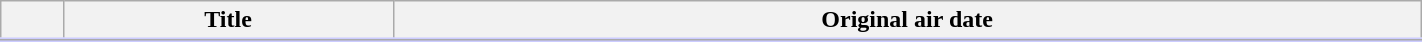<table class="wikitable"style="width:75%; text-align:center;">
<tr style="border-bottom: 3px solid #CCF;">
<th></th>
<th>Title</th>
<th>Original air date</th>
</tr>
<tr 547>
</tr>
</table>
